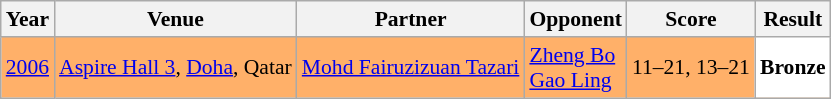<table class="sortable wikitable" style="font-size: 90%;">
<tr>
<th>Year</th>
<th>Venue</th>
<th>Partner</th>
<th>Opponent</th>
<th>Score</th>
<th>Result</th>
</tr>
<tr style="background:#FFB069">
<td align="center"><a href='#'>2006</a></td>
<td align="left"><a href='#'>Aspire Hall 3</a>, <a href='#'>Doha</a>, Qatar</td>
<td align="left"> <a href='#'>Mohd Fairuzizuan Tazari</a></td>
<td align="left"> <a href='#'>Zheng Bo</a><br> <a href='#'>Gao Ling</a></td>
<td align="left">11–21, 13–21</td>
<td style="text-align:left; background:white"> <strong>Bronze</strong></td>
</tr>
</table>
